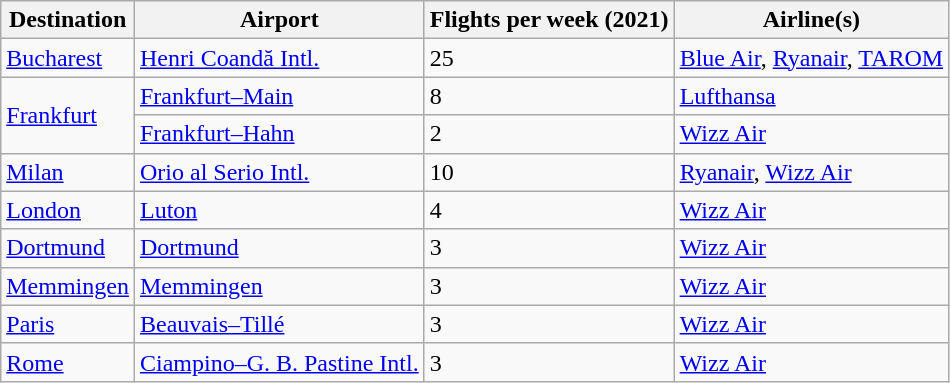<table class="wikitable sortable">
<tr>
<th>Destination</th>
<th>Airport</th>
<th>Flights per week (2021)</th>
<th>Airline(s)</th>
</tr>
<tr>
<td> <a href='#'>Bucharest</a></td>
<td><a href='#'>Henri Coandă Intl.</a></td>
<td>25</td>
<td><a href='#'>Blue Air</a>, <a href='#'>Ryanair</a>, <a href='#'>TAROM</a></td>
</tr>
<tr>
<td rowspan="2"> <a href='#'>Frankfurt</a></td>
<td><a href='#'>Frankfurt–Main</a></td>
<td>8</td>
<td><a href='#'>Lufthansa</a></td>
</tr>
<tr>
<td><a href='#'>Frankfurt–Hahn</a></td>
<td>2</td>
<td><a href='#'>Wizz Air</a></td>
</tr>
<tr>
<td> <a href='#'>Milan</a></td>
<td><a href='#'>Orio al Serio Intl.</a></td>
<td>10</td>
<td><a href='#'>Ryanair</a>, <a href='#'>Wizz Air</a></td>
</tr>
<tr>
<td> <a href='#'>London</a></td>
<td><a href='#'>Luton</a></td>
<td>4</td>
<td><a href='#'>Wizz Air</a></td>
</tr>
<tr>
<td> <a href='#'>Dortmund</a></td>
<td><a href='#'>Dortmund</a></td>
<td>3</td>
<td><a href='#'>Wizz Air</a></td>
</tr>
<tr>
<td> <a href='#'>Memmingen</a></td>
<td><a href='#'>Memmingen</a></td>
<td>3</td>
<td><a href='#'>Wizz Air</a></td>
</tr>
<tr>
<td> <a href='#'>Paris</a></td>
<td><a href='#'>Beauvais–Tillé</a></td>
<td>3</td>
<td><a href='#'>Wizz Air</a></td>
</tr>
<tr>
<td> <a href='#'>Rome</a></td>
<td><a href='#'>Ciampino–G. B. Pastine Intl.</a></td>
<td>3</td>
<td><a href='#'>Wizz Air</a></td>
</tr>
</table>
